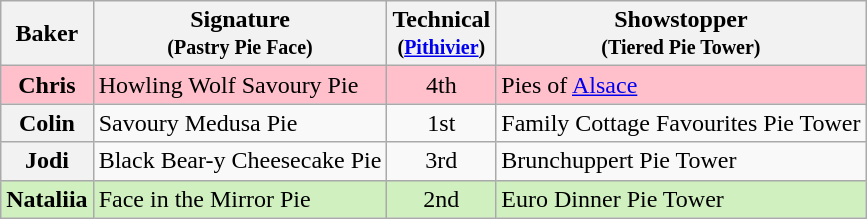<table class="wikitable sortable" style="text-align:left;">
<tr>
<th scope="col">Baker</th>
<th scope="col" class="unsortable">Signature<br><small>(Pastry Pie Face)</small></th>
<th scope="col">Technical<br><small>(<a href='#'>Pithivier</a>)</small></th>
<th scope="col" class="unsortable">Showstopper<br><small>(Tiered Pie Tower)</small></th>
</tr>
<tr style="background:pink">
<th scope="row" style="background:pink">Chris</th>
<td>Howling Wolf Savoury Pie</td>
<td align="center">4th</td>
<td>Pies of <a href='#'>Alsace</a></td>
</tr>
<tr>
<th scope="row">Colin</th>
<td>Savoury Medusa Pie</td>
<td align="center">1st</td>
<td>Family Cottage Favourites Pie Tower</td>
</tr>
<tr>
<th scope="row">Jodi</th>
<td>Black Bear-y Cheesecake Pie</td>
<td align="center">3rd</td>
<td>Brunchuppert Pie Tower</td>
</tr>
<tr style="background:#d0f0c0;">
<th scope="row" style="background:#d0f0c0;">Nataliia</th>
<td>Face in the Mirror Pie</td>
<td align="center">2nd</td>
<td>Euro Dinner Pie Tower</td>
</tr>
</table>
